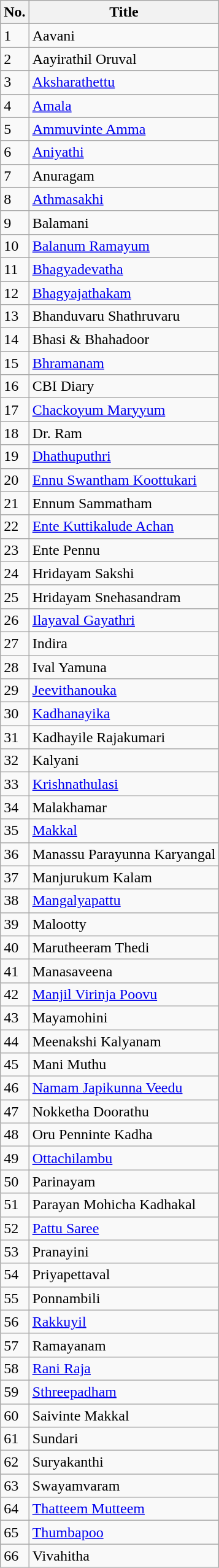<table class="wikitable">
<tr>
<th>No.</th>
<th>Title</th>
</tr>
<tr>
<td>1</td>
<td>Aavani</td>
</tr>
<tr>
<td>2</td>
<td>Aayirathil Oruval</td>
</tr>
<tr>
<td>3</td>
<td><a href='#'>Aksharathettu</a></td>
</tr>
<tr>
<td>4</td>
<td><a href='#'>Amala</a></td>
</tr>
<tr>
<td>5</td>
<td><a href='#'>Ammuvinte Amma</a></td>
</tr>
<tr>
<td>6</td>
<td><a href='#'>Aniyathi</a></td>
</tr>
<tr>
<td>7</td>
<td>Anuragam</td>
</tr>
<tr>
<td>8</td>
<td><a href='#'>Athmasakhi</a></td>
</tr>
<tr>
<td>9</td>
<td>Balamani</td>
</tr>
<tr>
<td>10</td>
<td><a href='#'>Balanum Ramayum</a></td>
</tr>
<tr>
<td>11</td>
<td><a href='#'>Bhagyadevatha</a></td>
</tr>
<tr>
<td>12</td>
<td><a href='#'>Bhagyajathakam</a></td>
</tr>
<tr>
<td>13</td>
<td>Bhanduvaru Shathruvaru</td>
</tr>
<tr>
<td>14</td>
<td>Bhasi & Bhahadoor</td>
</tr>
<tr>
<td>15</td>
<td><a href='#'>Bhramanam</a></td>
</tr>
<tr>
<td>16</td>
<td>CBI Diary</td>
</tr>
<tr>
<td>17</td>
<td><a href='#'>Chackoyum Maryyum</a></td>
</tr>
<tr>
<td>18</td>
<td>Dr. Ram</td>
</tr>
<tr>
<td>19</td>
<td><a href='#'>Dhathuputhri</a></td>
</tr>
<tr>
<td>20</td>
<td><a href='#'>Ennu Swantham Koottukari</a></td>
</tr>
<tr>
<td>21</td>
<td>Ennum Sammatham</td>
</tr>
<tr>
<td>22</td>
<td><a href='#'>Ente Kuttikalude Achan</a></td>
</tr>
<tr>
<td>23</td>
<td>Ente Pennu</td>
</tr>
<tr>
<td>24</td>
<td>Hridayam Sakshi</td>
</tr>
<tr>
<td>25</td>
<td>Hridayam Snehasandram</td>
</tr>
<tr>
<td>26</td>
<td><a href='#'>Ilayaval Gayathri</a></td>
</tr>
<tr>
<td>27</td>
<td>Indira</td>
</tr>
<tr>
<td>28</td>
<td>Ival Yamuna</td>
</tr>
<tr>
<td>29</td>
<td><a href='#'>Jeevithanouka</a></td>
</tr>
<tr>
<td>30</td>
<td><a href='#'>Kadhanayika</a></td>
</tr>
<tr>
<td>31</td>
<td>Kadhayile Rajakumari</td>
</tr>
<tr>
<td>32</td>
<td>Kalyani</td>
</tr>
<tr>
<td>33</td>
<td><a href='#'>Krishnathulasi</a></td>
</tr>
<tr>
<td>34</td>
<td>Malakhamar</td>
</tr>
<tr>
<td>35</td>
<td><a href='#'>Makkal</a></td>
</tr>
<tr>
<td>36</td>
<td>Manassu Parayunna Karyangal</td>
</tr>
<tr>
<td>37</td>
<td>Manjurukum Kalam</td>
</tr>
<tr>
<td>38</td>
<td><a href='#'>Mangalyapattu</a></td>
</tr>
<tr>
<td>39</td>
<td>Malootty</td>
</tr>
<tr>
<td>40</td>
<td>Marutheeram Thedi</td>
</tr>
<tr>
<td>41</td>
<td>Manasaveena</td>
</tr>
<tr>
<td>42</td>
<td><a href='#'>Manjil Virinja Poovu</a></td>
</tr>
<tr>
<td>43</td>
<td>Mayamohini</td>
</tr>
<tr>
<td>44</td>
<td>Meenakshi Kalyanam</td>
</tr>
<tr>
<td>45</td>
<td>Mani Muthu</td>
</tr>
<tr>
<td>46</td>
<td><a href='#'>Namam Japikunna Veedu</a></td>
</tr>
<tr>
<td>47</td>
<td>Nokketha Doorathu</td>
</tr>
<tr>
<td>48</td>
<td>Oru Penninte Kadha</td>
</tr>
<tr>
<td>49</td>
<td><a href='#'>Ottachilambu</a></td>
</tr>
<tr>
<td>50</td>
<td>Parinayam</td>
</tr>
<tr>
<td>51</td>
<td>Parayan Mohicha Kadhakal</td>
</tr>
<tr>
<td>52</td>
<td><a href='#'>Pattu Saree</a></td>
</tr>
<tr>
<td>53</td>
<td>Pranayini</td>
</tr>
<tr>
<td>54</td>
<td>Priyapettaval</td>
</tr>
<tr>
<td>55</td>
<td>Ponnambili</td>
</tr>
<tr>
<td>56</td>
<td><a href='#'>Rakkuyil</a></td>
</tr>
<tr>
<td>57</td>
<td>Ramayanam</td>
</tr>
<tr>
<td>58</td>
<td><a href='#'>Rani Raja</a></td>
</tr>
<tr>
<td>59</td>
<td><a href='#'>Sthreepadham</a></td>
</tr>
<tr>
<td>60</td>
<td>Saivinte Makkal</td>
</tr>
<tr>
<td>61</td>
<td>Sundari</td>
</tr>
<tr>
<td>62</td>
<td>Suryakanthi</td>
</tr>
<tr>
<td>63</td>
<td>Swayamvaram</td>
</tr>
<tr>
<td>64</td>
<td><a href='#'>Thatteem Mutteem</a></td>
</tr>
<tr>
<td>65</td>
<td><a href='#'>Thumbapoo</a></td>
</tr>
<tr>
<td>66</td>
<td>Vivahitha</td>
</tr>
</table>
